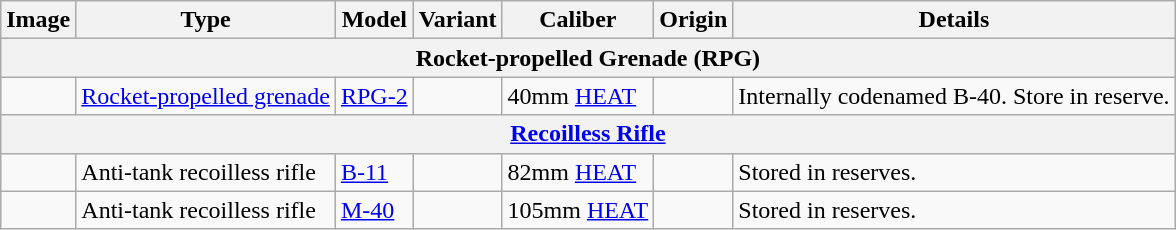<table class="wikitable">
<tr>
<th>Image</th>
<th>Type</th>
<th>Model</th>
<th>Variant</th>
<th>Caliber</th>
<th>Origin</th>
<th>Details</th>
</tr>
<tr>
<th colspan="7">Rocket-propelled Grenade (RPG)</th>
</tr>
<tr>
<td></td>
<td><a href='#'>Rocket-propelled grenade</a></td>
<td><a href='#'>RPG-2</a></td>
<td></td>
<td>40mm <a href='#'>HEAT</a></td>
<td></td>
<td>Internally codenamed B-40. Store in reserve.</td>
</tr>
<tr>
<th colspan="7"><a href='#'>Recoilless Rifle</a></th>
</tr>
<tr>
<td></td>
<td>Anti-tank recoilless rifle</td>
<td><a href='#'>B-11</a></td>
<td></td>
<td>82mm <a href='#'>HEAT</a></td>
<td></td>
<td>Stored in reserves.</td>
</tr>
<tr>
<td></td>
<td>Anti-tank recoilless rifle</td>
<td><a href='#'>M-40</a></td>
<td></td>
<td>105mm <a href='#'>HEAT</a></td>
<td></td>
<td>Stored in reserves.</td>
</tr>
</table>
